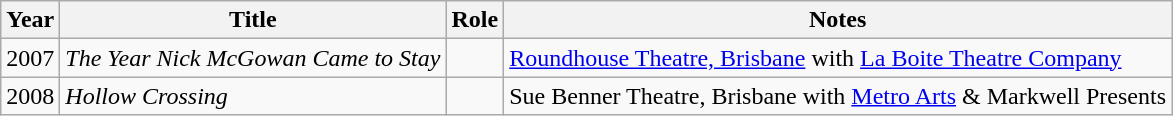<table class=wikitable>
<tr>
<th>Year</th>
<th>Title</th>
<th>Role</th>
<th>Notes</th>
</tr>
<tr>
<td>2007</td>
<td><em>The Year Nick McGowan Came to Stay</em></td>
<td></td>
<td><a href='#'>Roundhouse Theatre, Brisbane</a> with <a href='#'>La Boite Theatre Company</a></td>
</tr>
<tr>
<td>2008</td>
<td><em>Hollow Crossing</em></td>
<td></td>
<td>Sue Benner Theatre, Brisbane with <a href='#'>Metro Arts</a> & Markwell Presents</td>
</tr>
</table>
